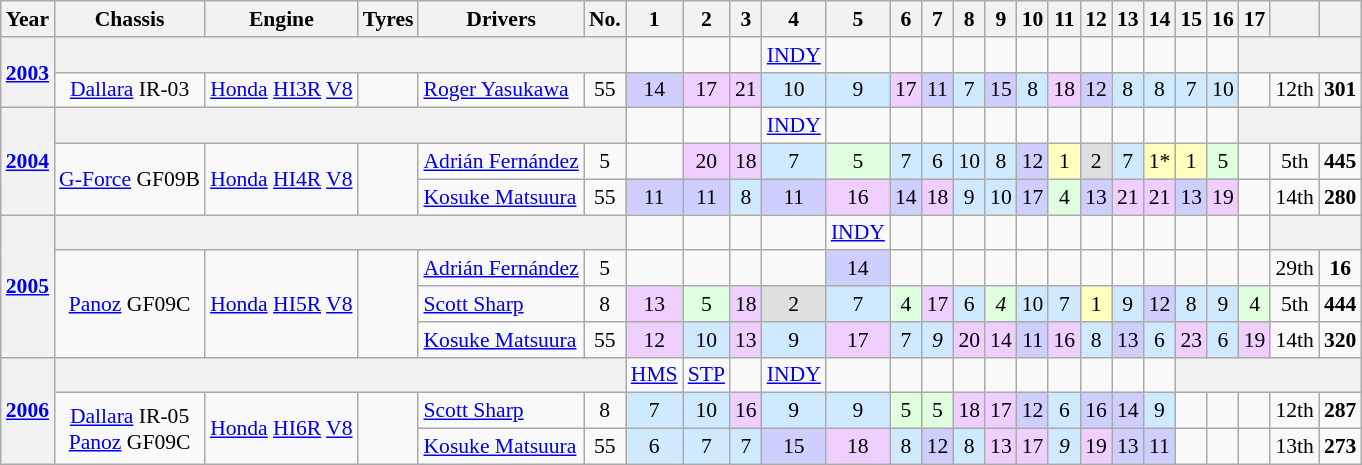<table class="wikitable" style="text-align:center; font-size:90%">
<tr>
<th>Year</th>
<th>Chassis</th>
<th>Engine</th>
<th>Tyres</th>
<th>Drivers</th>
<th>No.</th>
<th>1</th>
<th>2</th>
<th>3</th>
<th>4</th>
<th>5</th>
<th>6</th>
<th>7</th>
<th>8</th>
<th>9</th>
<th>10</th>
<th>11</th>
<th>12</th>
<th>13</th>
<th>14</th>
<th>15</th>
<th>16</th>
<th>17</th>
<th></th>
<th></th>
</tr>
<tr>
<th rowspan=2><a href='#'>2003</a></th>
<th colspan=5></th>
<td></td>
<td></td>
<td></td>
<td><a href='#'>INDY</a></td>
<td></td>
<td></td>
<td></td>
<td></td>
<td></td>
<td></td>
<td></td>
<td></td>
<td></td>
<td></td>
<td></td>
<td></td>
<th colspan=3></th>
</tr>
<tr>
<td><a href='#'>Dallara</a> IR-03</td>
<td><a href='#'>Honda</a> <a href='#'>HI3R</a> <a href='#'>V8</a></td>
<td></td>
<td align="left"> <a href='#'>Roger Yasukawa</a></td>
<td>55</td>
<td style="background:#CFCFFF;" align=center>14</td>
<td style="background:#EFCFFF;" align=center>17</td>
<td style="background:#EFCFFF;" align=center>21</td>
<td style="background:#CFEAFF;" align=center>10</td>
<td style="background:#CFEAFF;" align=center>9</td>
<td style="background:#EFCFFF;" align=center>17</td>
<td style="background:#CFCFFF;" align=center>11</td>
<td style="background:#CFEAFF;" align=center>7</td>
<td style="background:#CFCFFF;" align=center>15</td>
<td style="background:#CFEAFF;" align=center>8</td>
<td style="background:#EFCFFF;" align=center>18</td>
<td style="background:#CFCFFF;" align=center>12</td>
<td style="background:#CFEAFF;" align=center>8</td>
<td style="background:#CFEAFF;" align=center>8</td>
<td style="background:#CFEAFF;" align=center>7</td>
<td style="background:#CFEAFF;" align=center>10</td>
<td></td>
<td>12th</td>
<td><strong>301</strong></td>
</tr>
<tr>
<th rowspan=3><a href='#'>2004</a></th>
<th colspan=5></th>
<td></td>
<td></td>
<td></td>
<td><a href='#'>INDY</a></td>
<td></td>
<td></td>
<td></td>
<td></td>
<td></td>
<td></td>
<td></td>
<td></td>
<td></td>
<td></td>
<td></td>
<td></td>
<th colspan=3></th>
</tr>
<tr>
<td rowspan=2><a href='#'>G-Force</a> GF09B</td>
<td rowspan=2><a href='#'>Honda</a> <a href='#'>HI4R</a> <a href='#'>V8</a></td>
<td rowspan=2></td>
<td align="left"> <a href='#'>Adrián Fernández</a></td>
<td>5</td>
<td></td>
<td style="background:#EFCFFF;" align=center>20</td>
<td style="background:#EFCFFF;" align=center>18</td>
<td style="background:#CFEAFF;" align=center>7</td>
<td style="background:#DFFFDF;" align=center>5</td>
<td style="background:#CFEAFF;" align=center>7</td>
<td style="background:#CFEAFF;" align=center>6</td>
<td style="background:#CFEAFF;" align=center>10</td>
<td style="background:#CFEAFF;" align=center>8</td>
<td style="background:#CFCFFF;" align=center>12</td>
<td style="background:#FFFFBF;" align=center>1</td>
<td style="background:#DFDFDF;" align=center>2</td>
<td style="background:#CFEAFF;" align=center>7</td>
<td style="background:#FFFFBF;" align=center>1*</td>
<td style="background:#FFFFBF;" align=center>1</td>
<td style="background:#DFFFDF;" align=center>5</td>
<td></td>
<td>5th</td>
<td><strong>445</strong></td>
</tr>
<tr>
<td align="left"> <a href='#'>Kosuke Matsuura</a></td>
<td>55</td>
<td style="background:#CFCFFF;" align=center>11</td>
<td style="background:#CFCFFF;" align=center>11</td>
<td style="background:#CFEAFF;" align=center>8</td>
<td style="background:#CFCFFF;" align=center>11</td>
<td style="background:#EFCFFF;" align=center>16</td>
<td style="background:#CFCFFF;" align=center>14</td>
<td style="background:#EFCFFF;" align=center>18</td>
<td style="background:#CFEAFF;" align=center>9</td>
<td style="background:#CFEAFF;" align=center>10</td>
<td style="background:#CFCFFF;" align=center>17</td>
<td style="background:#DFFFDF;" align=center>4</td>
<td style="background:#CFCFFF;" align=center>13</td>
<td style="background:#EFCFFF;" align=center>21</td>
<td style="background:#EFCFFF;" align=center>21</td>
<td style="background:#CFCFFF;" align=center>13</td>
<td style="background:#EFCFFF;" align=center>19</td>
<td></td>
<td>14th</td>
<td><strong>280</strong></td>
</tr>
<tr>
<th rowspan=4><a href='#'>2005</a></th>
<th colspan=5></th>
<td></td>
<td></td>
<td></td>
<td></td>
<td><a href='#'>INDY</a></td>
<td></td>
<td></td>
<td></td>
<td></td>
<td></td>
<td></td>
<td></td>
<td></td>
<td></td>
<td></td>
<td></td>
<td></td>
<th colspan=2></th>
</tr>
<tr>
<td rowspan=3><a href='#'>Panoz</a> GF09C</td>
<td rowspan=3><a href='#'>Honda</a> <a href='#'>HI5R</a> <a href='#'>V8</a></td>
<td rowspan=3></td>
<td align="left"> <a href='#'>Adrián Fernández</a></td>
<td>5</td>
<td></td>
<td></td>
<td></td>
<td></td>
<td style="background:#CFCFFF;" align=center>14</td>
<td></td>
<td></td>
<td></td>
<td></td>
<td></td>
<td></td>
<td></td>
<td></td>
<td></td>
<td></td>
<td></td>
<td></td>
<td>29th</td>
<td><strong>16</strong></td>
</tr>
<tr>
<td align="left"> <a href='#'>Scott Sharp</a></td>
<td>8</td>
<td style="background:#EFCFFF;" align=center>13</td>
<td style="background:#DFFFDF;" align=center>5</td>
<td style="background:#EFCFFF;" align=center>18</td>
<td style="background:#DFDFDF;" align=center>2</td>
<td style="background:#CFEAFF;" align=center>7</td>
<td style="background:#DFFFDF;" align=center>4</td>
<td style="background:#EFCFFF;" align=center>17</td>
<td style="background:#CFEAFF;" align=center>6</td>
<td style="background:#DFFFDF;" align=center><em>4</em></td>
<td style="background:#CFEAFF;" align=center>10</td>
<td style="background:#CFEAFF;" align=center>7</td>
<td style="background:#FFFFBF;" align=center>1</td>
<td style="background:#CFEAFF;" align=center>9</td>
<td style="background:#CFCFFF;" align=center>12</td>
<td style="background:#CFEAFF;" align=center>8</td>
<td style="background:#CFEAFF;" align=center>9</td>
<td style="background:#DFFFDF;" align=center>4</td>
<td>5th</td>
<td><strong>444</strong></td>
</tr>
<tr>
<td align="left"> <a href='#'>Kosuke Matsuura</a></td>
<td>55</td>
<td style="background:#EFCFFF;" align=center>12</td>
<td style="background:#CFEAFF;" align=center>10</td>
<td style="background:#EFCFFF;" align=center>13</td>
<td style="background:#CFEAFF;" align=center>9</td>
<td style="background:#EFCFFF;" align=center>17</td>
<td style="background:#CFEAFF;" align=center>7</td>
<td style="background:#CFEAFF;" align=center><em>9</em></td>
<td style="background:#EFCFFF;" align=center>20</td>
<td style="background:#EFCFFF;" align=center>14</td>
<td style="background:#CFCFFF;" align=center>11</td>
<td style="background:#EFCFFF;" align=center>16</td>
<td style="background:#CFEAFF;" align=center>8</td>
<td style="background:#CFCFFF;" align=center>13</td>
<td style="background:#CFEAFF;" align=center>6</td>
<td style="background:#EFCFFF;" align=center>23</td>
<td style="background:#CFEAFF;" align=center>6</td>
<td style="background:#EFCFFF;" align=center>19</td>
<td>14th</td>
<td><strong>320</strong></td>
</tr>
<tr>
<th rowspan=3><a href='#'>2006</a></th>
<th colspan=5></th>
<td><a href='#'>HMS</a></td>
<td><a href='#'>STP</a></td>
<td></td>
<td><a href='#'>INDY</a></td>
<td></td>
<td></td>
<td></td>
<td></td>
<td></td>
<td></td>
<td></td>
<td></td>
<td></td>
<td></td>
<th colspan=5></th>
</tr>
<tr>
<td rowspan=2><a href='#'>Dallara</a> IR-05<br><a href='#'>Panoz</a> GF09C</td>
<td rowspan=2><a href='#'>Honda</a> <a href='#'>HI6R</a> <a href='#'>V8</a></td>
<td rowspan=2></td>
<td align="left"> <a href='#'>Scott Sharp</a></td>
<td>8</td>
<td style="background:#CFEAFF;" align=center>7</td>
<td style="background:#CFEAFF;" align=center>10</td>
<td style="background:#EFCFFF;" align=center>16</td>
<td style="background:#CFEAFF;" align=center>9</td>
<td style="background:#CFEAFF;" align=center>9</td>
<td style="background:#DFFFDF;" align=center>5</td>
<td style="background:#DFFFDF;" align=center>5</td>
<td style="background:#EFCFFF;" align=center>18</td>
<td style="background:#EFCFFF;" align=center>17</td>
<td style="background:#CFCFFF;" align=center>12</td>
<td style="background:#CFEAFF;" align=center>6</td>
<td style="background:#CFCFFF;" align=center>16</td>
<td style="background:#CFCFFF;" align=center>14</td>
<td style="background:#CFEAFF;" align=center>9</td>
<td></td>
<td></td>
<td></td>
<td>12th</td>
<td><strong>287</strong></td>
</tr>
<tr>
<td align="left"> <a href='#'>Kosuke Matsuura</a></td>
<td>55</td>
<td style="background:#CFEAFF;" align=center>6</td>
<td style="background:#CFEAFF;" align=center>7</td>
<td style="background:#CFEAFF;" align=center>7</td>
<td style="background:#CFCFFF;" align=center>15</td>
<td style="background:#EFCFFF;" align=center>18</td>
<td style="background:#CFEAFF;" align=center>8</td>
<td style="background:#CFCFFF;" align=center>12</td>
<td style="background:#CFEAFF;" align=center>8</td>
<td style="background:#EFCFFF;" align=center>13</td>
<td style="background:#EFCFFF;" align=center>17</td>
<td style="background:#CFEAFF;" align=center><em>9</em></td>
<td style="background:#EFCFFF;" align=center>19</td>
<td style="background:#CFCFFF;" align=center>13</td>
<td style="background:#CFCFFF;" align=center>11</td>
<td></td>
<td></td>
<td></td>
<td>13th</td>
<td><strong>273</strong></td>
</tr>
</table>
